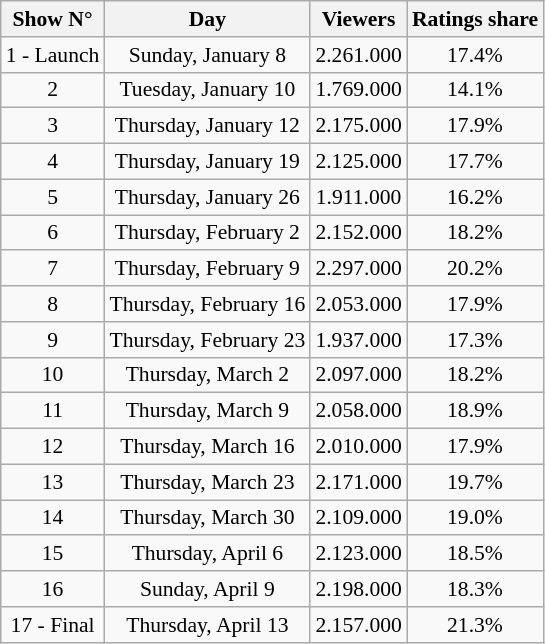<table class="wikitable sortable centre" style="text-align:center;font-size:90%">
<tr>
<th>Show N°</th>
<th>Day</th>
<th>Viewers</th>
<th>Ratings share</th>
</tr>
<tr>
<td>1 - Launch</td>
<td>Sunday, January 8</td>
<td>2.261.000</td>
<td>17.4%</td>
</tr>
<tr>
<td>2</td>
<td>Tuesday, January 10</td>
<td>1.769.000</td>
<td>14.1%</td>
</tr>
<tr>
<td>3</td>
<td>Thursday, January 12</td>
<td>2.175.000</td>
<td>17.9%</td>
</tr>
<tr>
<td>4</td>
<td>Thursday, January 19</td>
<td>2.125.000</td>
<td>17.7%</td>
</tr>
<tr>
<td>5</td>
<td>Thursday, January 26</td>
<td>1.911.000</td>
<td>16.2%</td>
</tr>
<tr>
<td>6</td>
<td>Thursday, February 2</td>
<td>2.152.000</td>
<td>18.2%</td>
</tr>
<tr>
<td>7</td>
<td>Thursday, February 9</td>
<td>2.297.000</td>
<td>20.2%</td>
</tr>
<tr>
<td>8</td>
<td>Thursday, February 16</td>
<td>2.053.000</td>
<td>17.9%</td>
</tr>
<tr>
<td>9</td>
<td>Thursday, February 23</td>
<td>1.937.000</td>
<td>17.3%</td>
</tr>
<tr>
<td>10</td>
<td>Thursday, March 2</td>
<td>2.097.000</td>
<td>18.2%</td>
</tr>
<tr>
<td>11</td>
<td>Thursday, March 9</td>
<td>2.058.000</td>
<td>18.9%</td>
</tr>
<tr>
<td>12</td>
<td>Thursday, March 16</td>
<td>2.010.000</td>
<td>17.9%</td>
</tr>
<tr>
<td>13</td>
<td>Thursday, March 23</td>
<td>2.171.000</td>
<td>19.7%</td>
</tr>
<tr>
<td>14</td>
<td>Thursday, March 30</td>
<td>2.109.000</td>
<td>19.0%</td>
</tr>
<tr>
<td>15</td>
<td>Thursday, April 6</td>
<td>2.123.000</td>
<td>18.5%</td>
</tr>
<tr>
<td>16</td>
<td>Sunday, April 9</td>
<td>2.198.000</td>
<td>18.3%</td>
</tr>
<tr>
<td>17 - Final</td>
<td>Thursday, April 13</td>
<td>2.157.000</td>
<td>21.3%</td>
</tr>
</table>
